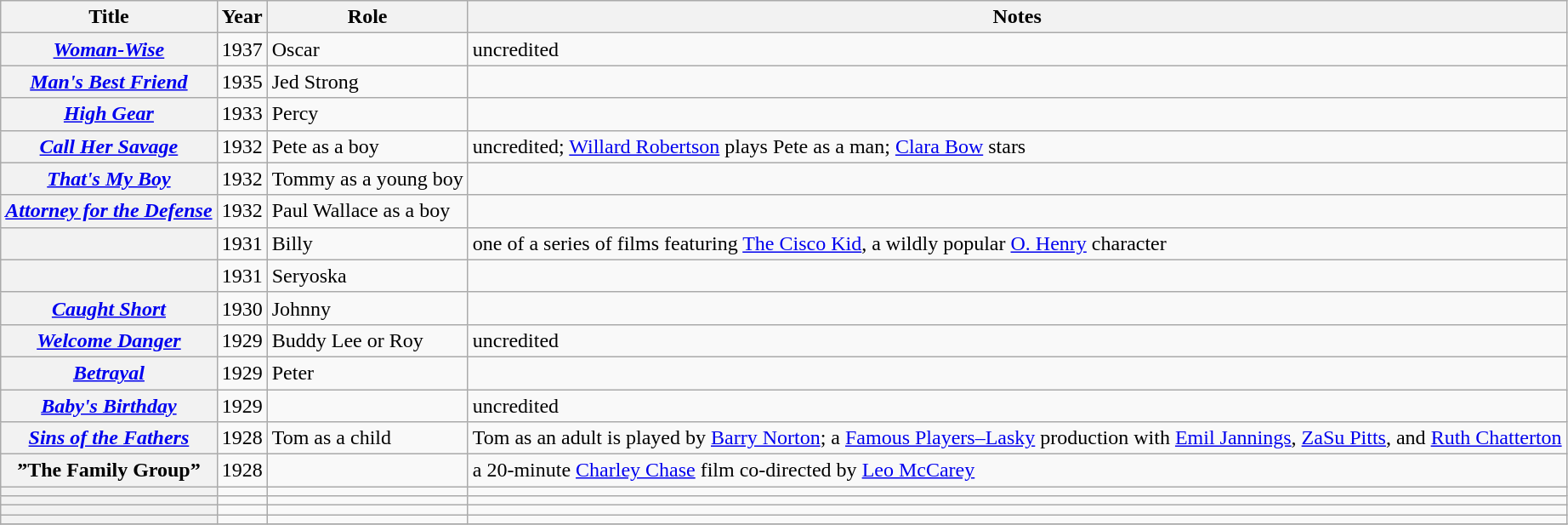<table class="wikitable sortable plainrowheaders">
<tr>
<th scope="col">Title</th>
<th scope="col">Year</th>
<th scope="col">Role</th>
<th scope="col" class="unsortable">Notes</th>
</tr>
<tr>
<th scope="row"><em><a href='#'>Woman-Wise</a></em></th>
<td align="center">1937</td>
<td>Oscar</td>
<td>uncredited</td>
</tr>
<tr>
<th scope="row"><em><a href='#'>Man's Best Friend</a></em></th>
<td align="center">1935</td>
<td>Jed Strong</td>
<td></td>
</tr>
<tr>
<th scope="row"><em><a href='#'>High Gear</a></em></th>
<td align="center">1933</td>
<td>Percy</td>
<td></td>
</tr>
<tr>
<th scope="row"><em><a href='#'>Call Her Savage</a></em></th>
<td align="center">1932</td>
<td>Pete as a boy</td>
<td>uncredited; <a href='#'>Willard Robertson</a> plays Pete as a man; <a href='#'>Clara Bow</a> stars</td>
</tr>
<tr>
<th scope="row"><em><a href='#'>That's My Boy</a></em></th>
<td align="center">1932</td>
<td>Tommy as a young boy</td>
<td></td>
</tr>
<tr>
<th scope="row"><em><a href='#'>Attorney for the Defense</a></em></th>
<td align="center">1932</td>
<td>Paul Wallace as a boy</td>
<td></td>
</tr>
<tr>
<th scope="row"><em></em></th>
<td align="center">1931</td>
<td>Billy</td>
<td>one of a series of films featuring <a href='#'>The Cisco Kid</a>, a wildly popular <a href='#'>O. Henry</a> character</td>
</tr>
<tr>
<th scope="row"><em></em></th>
<td align="center">1931</td>
<td>Seryoska</td>
<td></td>
</tr>
<tr>
<th scope="row"><em><a href='#'>Caught Short</a></em></th>
<td align="center">1930</td>
<td>Johnny</td>
<td></td>
</tr>
<tr>
<th scope="row"><em><a href='#'>Welcome Danger</a></em></th>
<td align="center">1929</td>
<td>Buddy Lee or Roy</td>
<td>uncredited</td>
</tr>
<tr>
<th scope="row"><em><a href='#'>Betrayal</a></em></th>
<td align="center">1929</td>
<td>Peter</td>
</tr>
<tr>
<th scope="row"><em><a href='#'>Baby's Birthday</a></em></th>
<td align="center">1929</td>
<td></td>
<td>uncredited</td>
</tr>
<tr>
<th scope="row"><em><a href='#'>Sins of the Fathers</a></em></th>
<td align="center">1928</td>
<td>Tom as a child</td>
<td>Tom as an adult is played by <a href='#'>Barry Norton</a>; a <a href='#'>Famous Players–Lasky</a> production with <a href='#'>Emil Jannings</a>, <a href='#'>ZaSu Pitts</a>, and <a href='#'>Ruth Chatterton</a></td>
</tr>
<tr>
<th scope="row">”The Family Group”</th>
<td align="center">1928</td>
<td></td>
<td>a 20-minute <a href='#'>Charley Chase</a> film co-directed by <a href='#'>Leo McCarey</a></td>
</tr>
<tr>
<th scope="row"></th>
<td align="center"></td>
<td></td>
<td></td>
</tr>
<tr>
<th scope="row"></th>
<td align="center"></td>
<td></td>
<td></td>
</tr>
<tr>
<th scope="row"></th>
<td align="center"></td>
<td></td>
<td></td>
</tr>
<tr>
<th scope="row"></th>
<td align="center"></td>
<td></td>
<td></td>
</tr>
<tr>
</tr>
</table>
